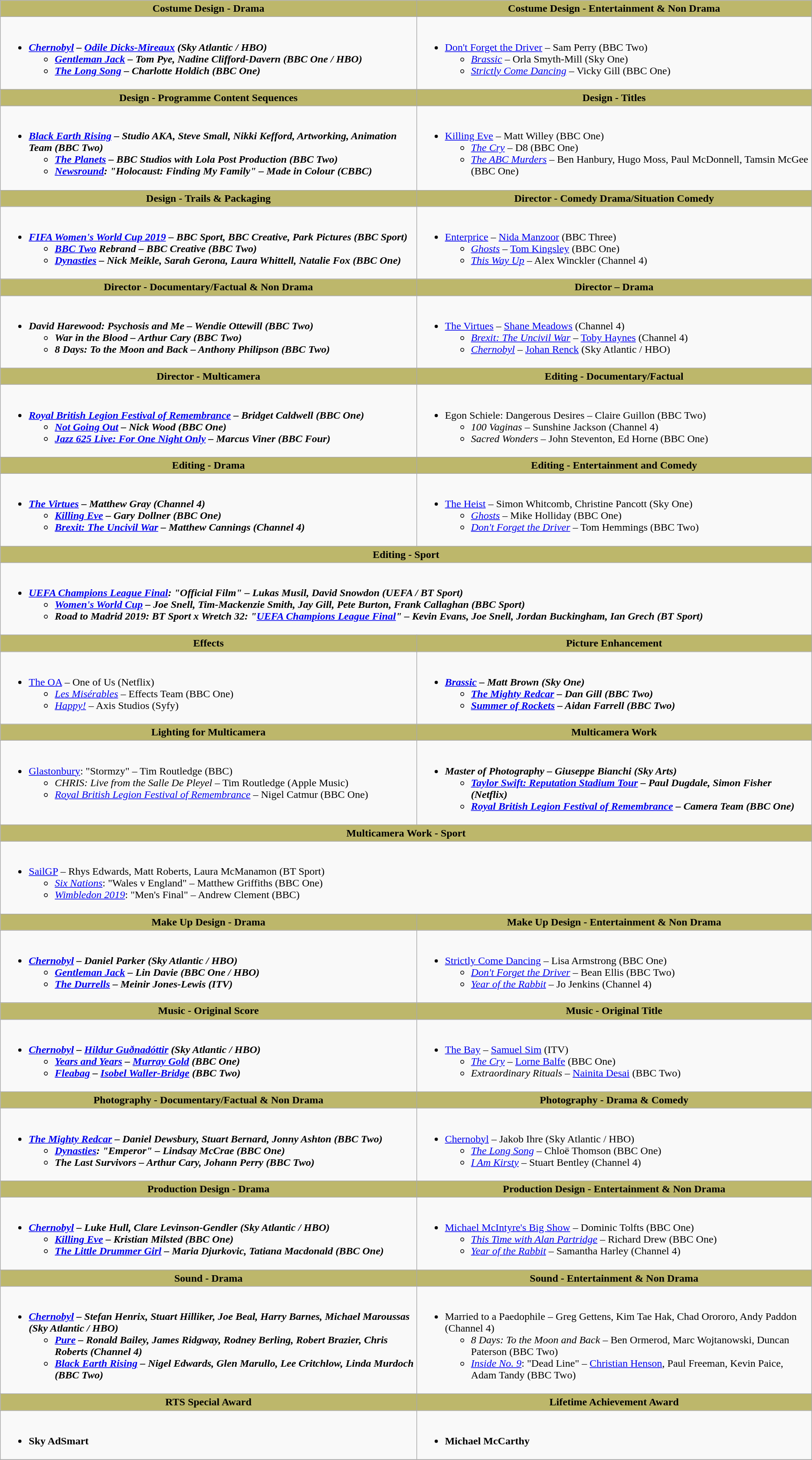<table class=wikitable>
<tr>
<th style="background:#BDB76B;" width:50%">Costume Design - Drama</th>
<th style="background:#BDB76B;" width:50%">Costume Design - Entertainment & Non Drama</th>
</tr>
<tr>
<td valign="top"><br><ul><li><strong><em><a href='#'>Chernobyl</a><em> – <a href='#'>Odile Dicks-Mireaux</a> (Sky Atlantic / HBO)<strong><ul><li></em><a href='#'>Gentleman Jack</a><em> – Tom Pye, Nadine Clifford-Davern (BBC One / HBO)</li><li></em><a href='#'>The Long Song</a><em> – Charlotte Holdich (BBC One)</li></ul></li></ul></td>
<td valign="top"><br><ul><li></em></strong><a href='#'>Don't Forget the Driver</a></em> – Sam Perry (BBC Two)</strong><ul><li><em><a href='#'>Brassic</a></em> – Orla Smyth-Mill (Sky One)</li><li><em><a href='#'>Strictly Come Dancing</a></em> – Vicky Gill (BBC One)</li></ul></li></ul></td>
</tr>
<tr>
<th style="background:#BDB76B;" width:50%">Design - Programme Content Sequences</th>
<th style="background:#BDB76B;" width:50%">Design - Titles</th>
</tr>
<tr>
<td valign="top"><br><ul><li><strong><em><a href='#'>Black Earth Rising</a><em> – Studio AKA, Steve Small, Nikki Kefford, Artworking, Animation Team (BBC Two)<strong><ul><li></em><a href='#'>The Planets</a><em> – BBC Studios with Lola Post Production (BBC Two)</li><li></em><a href='#'>Newsround</a><em>: "Holocaust: Finding My Family" – Made in Colour (CBBC)</li></ul></li></ul></td>
<td valign="top"><br><ul><li></em></strong><a href='#'>Killing Eve</a></em> – Matt Willey (BBC One)</strong><ul><li><em><a href='#'>The Cry</a></em> – D8 (BBC One)</li><li><em><a href='#'>The ABC Murders</a></em> – Ben Hanbury, Hugo Moss, Paul McDonnell, Tamsin McGee (BBC One)</li></ul></li></ul></td>
</tr>
<tr>
<th style="background:#BDB76B;" width:50%">Design - Trails & Packaging</th>
<th style="background:#BDB76B;" width:50%">Director - Comedy Drama/Situation Comedy</th>
</tr>
<tr>
<td valign="top"><br><ul><li><strong><em><a href='#'>FIFA Women's World Cup 2019</a><em> – BBC Sport, BBC Creative, Park Pictures (BBC Sport)<strong><ul><li><a href='#'>BBC Two</a> Rebrand – BBC Creative (BBC Two)</li><li></em><a href='#'>Dynasties</a><em> – Nick Meikle, Sarah Gerona, Laura Whittell, Natalie Fox (BBC One)</li></ul></li></ul></td>
<td valign="top"><br><ul><li></em></strong><a href='#'>Enterprice</a></em> – <a href='#'>Nida Manzoor</a> (BBC Three)</strong><ul><li><em><a href='#'>Ghosts</a></em> – <a href='#'>Tom Kingsley</a> (BBC One)</li><li><em><a href='#'>This Way Up</a></em> – Alex Winckler (Channel 4)</li></ul></li></ul></td>
</tr>
<tr>
<th style="background:#BDB76B;" width:50%">Director - Documentary/Factual & Non Drama</th>
<th style="background:#BDB76B;" width:50%">Director – Drama</th>
</tr>
<tr>
<td valign="top"><br><ul><li><strong><em>David Harewood: Psychosis and Me<em> – Wendie Ottewill (BBC Two)<strong><ul><li></em>War in the Blood<em> – Arthur Cary (BBC Two)</li><li></em>8 Days: To the Moon and Back<em> – Anthony Philipson (BBC Two)</li></ul></li></ul></td>
<td valign="top"><br><ul><li></em></strong><a href='#'>The Virtues</a></em> – <a href='#'>Shane Meadows</a> (Channel 4)</strong><ul><li><em><a href='#'>Brexit: The Uncivil War</a></em> – <a href='#'>Toby Haynes</a> (Channel 4)</li><li><em><a href='#'>Chernobyl</a></em> – <a href='#'>Johan Renck</a> (Sky Atlantic / HBO)</li></ul></li></ul></td>
</tr>
<tr>
<th style="background:#BDB76B;" width:50%">Director - Multicamera</th>
<th style="background:#BDB76B;" width:50%">Editing - Documentary/Factual</th>
</tr>
<tr>
<td valign="top"><br><ul><li><strong><em><a href='#'>Royal British Legion Festival of Remembrance</a><em> – Bridget Caldwell (BBC One)<strong><ul><li></em><a href='#'>Not Going Out</a><em> – Nick Wood (BBC One)</li><li></em><a href='#'>Jazz 625 Live: For One Night Only</a><em> – Marcus Viner (BBC Four)</li></ul></li></ul></td>
<td valign="top"><br><ul><li></em></strong>Egon Schiele: Dangerous Desires</em> – Claire Guillon (BBC Two)</strong><ul><li><em>100 Vaginas</em> – Sunshine Jackson (Channel 4)</li><li><em>Sacred Wonders</em> – John Steventon, Ed Horne (BBC One)</li></ul></li></ul></td>
</tr>
<tr>
<th style="background:#BDB76B;" width:50%">Editing - Drama</th>
<th style="background:#BDB76B;" width:50%">Editing - Entertainment and Comedy</th>
</tr>
<tr>
<td valign="top"><br><ul><li><strong><em><a href='#'>The Virtues</a><em> – Matthew Gray (Channel 4)<strong><ul><li></em><a href='#'>Killing Eve</a><em> – Gary Dollner (BBC One)</li><li></em><a href='#'>Brexit: The Uncivil War</a><em> – Matthew Cannings (Channel 4)</li></ul></li></ul></td>
<td valign="top"><br><ul><li></em></strong><a href='#'>The Heist</a></em> – Simon Whitcomb, Christine Pancott (Sky One)</strong><ul><li><em><a href='#'>Ghosts</a></em> – Mike Holliday (BBC One)</li><li><em><a href='#'>Don't Forget the Driver</a></em> – Tom Hemmings (BBC Two)</li></ul></li></ul></td>
</tr>
<tr>
<th colspan="2" style="background:#BDB76B;" width:50%">Editing - Sport</th>
</tr>
<tr>
<td colspan="2" valign="top"><br><ul><li><strong><em><a href='#'>UEFA Champions League Final</a><em>: "Official Film" – Lukas Musil, David Snowdon (UEFA / BT Sport)<strong><ul><li></em><a href='#'>Women's World Cup</a><em> – Joe Snell, Tim-Mackenzie Smith, Jay Gill, Pete Burton, Frank Callaghan (BBC Sport)</li><li></em>Road to Madrid 2019: BT Sport x Wretch 32<em>: "<a href='#'>UEFA Champions League Final</a>" – Kevin Evans, Joe Snell, Jordan Buckingham, Ian Grech (BT Sport)</li></ul></li></ul></td>
</tr>
<tr>
<th style="background:#BDB76B;" width:50%">Effects</th>
<th style="background:#BDB76B;" width:50%">Picture Enhancement</th>
</tr>
<tr>
<td valign="top"><br><ul><li></em></strong><a href='#'>The OA</a></em> – One of Us (Netflix)</strong><ul><li><em><a href='#'>Les Misérables</a></em> – Effects Team (BBC One)</li><li><em><a href='#'>Happy!</a></em> – Axis Studios (Syfy)</li></ul></li></ul></td>
<td valign="top"><br><ul><li><strong><em><a href='#'>Brassic</a><em> – Matt Brown (Sky One)<strong><ul><li></em><a href='#'>The Mighty Redcar</a><em> – Dan Gill (BBC Two)</li><li></em><a href='#'>Summer of Rockets</a><em> – Aidan Farrell (BBC Two)</li></ul></li></ul></td>
</tr>
<tr>
<th style="background:#BDB76B;" width:50%">Lighting for Multicamera</th>
<th style="background:#BDB76B;" width:50%">Multicamera Work</th>
</tr>
<tr>
<td valign="top"><br><ul><li></em></strong><a href='#'>Glastonbury</a></em>: "Stormzy" – Tim Routledge (BBC)</strong><ul><li><em>CHRIS: Live from the Salle De Pleyel</em> – Tim Routledge (Apple Music)</li><li><em><a href='#'>Royal British Legion Festival of Remembrance</a></em> – Nigel Catmur (BBC One)</li></ul></li></ul></td>
<td valign="top"><br><ul><li><strong><em>Master of Photography<em> – Giuseppe Bianchi (Sky Arts)<strong><ul><li></em><a href='#'>Taylor Swift: Reputation Stadium Tour</a><em> –  Paul Dugdale, Simon Fisher (Netflix)</li><li></em><a href='#'>Royal British Legion Festival of Remembrance</a><em> – Camera Team (BBC One)</li></ul></li></ul></td>
</tr>
<tr>
<th colspan="2" style="background:#BDB76B;" width:50%">Multicamera Work - Sport</th>
</tr>
<tr>
<td colspan="2" valign="top"><br><ul><li></em></strong><a href='#'>SailGP</a></em> – Rhys Edwards, Matt Roberts, Laura McManamon (BT Sport)</strong><ul><li><em><a href='#'>Six Nations</a></em>: "Wales v England" – Matthew Griffiths (BBC One)</li><li><em><a href='#'>Wimbledon 2019</a></em>: "Men's Final" – Andrew Clement (BBC)</li></ul></li></ul></td>
</tr>
<tr>
<th style="background:#BDB76B;" width:50%">Make Up Design - Drama</th>
<th style="background:#BDB76B;" width:50%">Make Up Design - Entertainment & Non Drama</th>
</tr>
<tr>
<td valign="top"><br><ul><li><strong><em><a href='#'>Chernobyl</a><em> – Daniel Parker (Sky Atlantic / HBO)<strong><ul><li></em><a href='#'>Gentleman Jack</a><em> – Lin Davie (BBC One / HBO)</li><li></em><a href='#'>The Durrells</a><em> – Meinir Jones-Lewis (ITV)</li></ul></li></ul></td>
<td valign="top"><br><ul><li></em></strong><a href='#'>Strictly Come Dancing</a></em> – Lisa Armstrong (BBC One)</strong><ul><li><em><a href='#'>Don't Forget the Driver</a></em> – Bean Ellis (BBC Two)</li><li><em><a href='#'>Year of the Rabbit</a></em> – Jo Jenkins (Channel 4)</li></ul></li></ul></td>
</tr>
<tr>
<th style="background:#BDB76B;" width:50%">Music - Original Score</th>
<th style="background:#BDB76B;" width:50%">Music - Original Title</th>
</tr>
<tr>
<td valign="top"><br><ul><li><strong><em><a href='#'>Chernobyl</a><em> – <a href='#'>Hildur Guðnadóttir</a> (Sky Atlantic / HBO)<strong><ul><li></em><a href='#'>Years and Years</a><em> – <a href='#'>Murray Gold</a> (BBC One)</li><li></em><a href='#'>Fleabag</a><em> – <a href='#'>Isobel Waller-Bridge</a> (BBC Two)</li></ul></li></ul></td>
<td valign="top"><br><ul><li></em></strong><a href='#'>The Bay</a></em> – <a href='#'>Samuel Sim</a> (ITV)</strong><ul><li><em><a href='#'>The Cry</a></em> – <a href='#'>Lorne Balfe</a> (BBC One)</li><li><em>Extraordinary Rituals</em> – <a href='#'>Nainita Desai</a> (BBC Two)</li></ul></li></ul></td>
</tr>
<tr>
<th style="background:#BDB76B;" width:50%">Photography - Documentary/Factual & Non Drama</th>
<th style="background:#BDB76B;" width:50%">Photography - Drama & Comedy</th>
</tr>
<tr>
<td valign="top"><br><ul><li><strong><em><a href='#'>The Mighty Redcar</a><em> – Daniel Dewsbury, Stuart Bernard, Jonny Ashton (BBC Two)<strong><ul><li></em><a href='#'>Dynasties</a><em>: "Emperor" – Lindsay McCrae (BBC One)</li><li></em>The Last Survivors<em> – Arthur Cary, Johann Perry (BBC Two)</li></ul></li></ul></td>
<td valign="top"><br><ul><li></em></strong><a href='#'>Chernobyl</a></em> – Jakob Ihre (Sky Atlantic / HBO)</strong><ul><li><em><a href='#'>The Long Song</a></em> – Chloë Thomson (BBC One)</li><li><em><a href='#'>I Am Kirsty</a></em> – Stuart Bentley (Channel 4)</li></ul></li></ul></td>
</tr>
<tr>
<th style="background:#BDB76B;" width:50%">Production Design - Drama</th>
<th style="background:#BDB76B;" width:50%">Production Design - Entertainment & Non Drama</th>
</tr>
<tr>
<td valign="top"><br><ul><li><strong><em><a href='#'>Chernobyl</a><em> – Luke Hull, Clare Levinson-Gendler (Sky Atlantic / HBO)<strong><ul><li></em><a href='#'>Killing Eve</a><em> – Kristian Milsted (BBC One)</li><li></em><a href='#'>The Little Drummer Girl</a><em> – Maria Djurkovic, Tatiana Macdonald (BBC One)</li></ul></li></ul></td>
<td valign="top"><br><ul><li></em></strong><a href='#'>Michael McIntyre's Big Show</a></em> – Dominic Tolfts (BBC One)</strong><ul><li><em><a href='#'>This Time with Alan Partridge</a></em> – Richard Drew (BBC One)</li><li><em><a href='#'>Year of the Rabbit</a></em> – Samantha Harley (Channel 4)</li></ul></li></ul></td>
</tr>
<tr>
<th style="background:#BDB76B;" width:50%">Sound - Drama</th>
<th style="background:#BDB76B;" width:50%">Sound - Entertainment & Non Drama</th>
</tr>
<tr>
<td valign="top"><br><ul><li><strong><em><a href='#'>Chernobyl</a><em> – Stefan Henrix, Stuart Hilliker, Joe Beal, Harry Barnes, Michael Maroussas (Sky Atlantic / HBO)<strong><ul><li></em><a href='#'>Pure</a><em> – Ronald Bailey, James Ridgway, Rodney Berling, Robert Brazier, Chris Roberts (Channel 4)</li><li></em><a href='#'>Black Earth Rising</a><em> – Nigel Edwards, Glen Marullo, Lee Critchlow, Linda Murdoch (BBC Two)</li></ul></li></ul></td>
<td valign="top"><br><ul><li></em></strong>Married to a Paedophile</em> – Greg Gettens, Kim Tae Hak, Chad Orororo, Andy Paddon (Channel 4)</strong><ul><li><em>8 Days: To the Moon and Back</em> – Ben Ormerod, Marc Wojtanowski, Duncan Paterson (BBC Two)</li><li><em><a href='#'>Inside No. 9</a></em>: "Dead Line" – <a href='#'>Christian Henson</a>, Paul Freeman, Kevin Paice, Adam Tandy (BBC Two)</li></ul></li></ul></td>
</tr>
<tr>
<th style="background:#BDB76B;" width:50%">RTS Special Award</th>
<th style="background:#BDB76B;" width:50%">Lifetime Achievement Award</th>
</tr>
<tr>
<td valign="top"><br><ul><li><strong>Sky AdSmart</strong></li></ul></td>
<td valign="top"><br><ul><li><strong>Michael McCarthy</strong></li></ul></td>
</tr>
<tr>
</tr>
</table>
